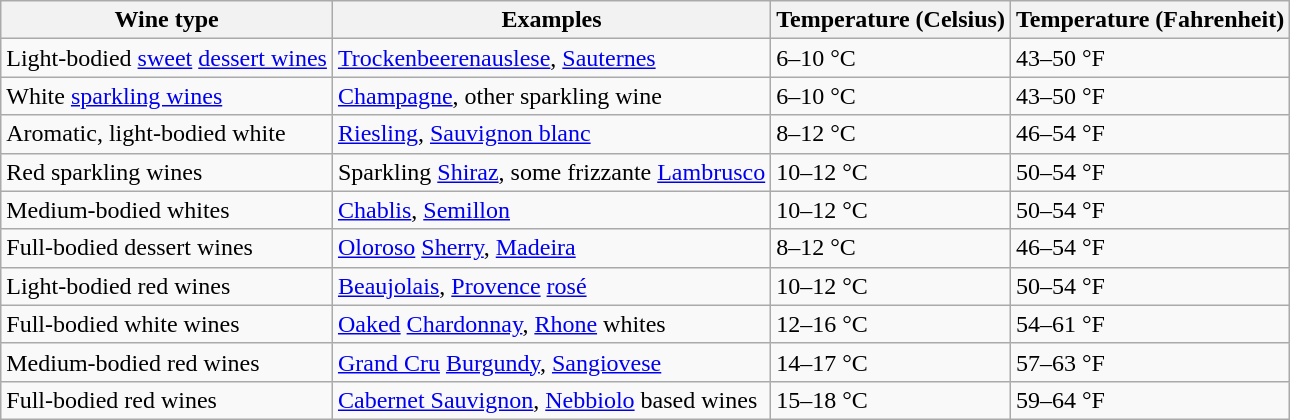<table class="wikitable">
<tr>
<th>Wine type</th>
<th>Examples</th>
<th>Temperature (Celsius)</th>
<th>Temperature (Fahrenheit)</th>
</tr>
<tr>
<td>Light-bodied <a href='#'>sweet</a> <a href='#'>dessert wines</a></td>
<td><a href='#'>Trockenbeerenauslese</a>, <a href='#'>Sauternes</a></td>
<td>6–10 °C</td>
<td>43–50 °F</td>
</tr>
<tr>
<td>White <a href='#'>sparkling wines</a></td>
<td><a href='#'>Champagne</a>, other sparkling wine</td>
<td>6–10 °C</td>
<td>43–50 °F</td>
</tr>
<tr>
<td>Aromatic, light-bodied white</td>
<td><a href='#'>Riesling</a>, <a href='#'>Sauvignon blanc</a></td>
<td>8–12 °C</td>
<td>46–54 °F</td>
</tr>
<tr>
<td>Red sparkling wines</td>
<td>Sparkling <a href='#'>Shiraz</a>, some frizzante <a href='#'>Lambrusco</a></td>
<td>10–12 °C</td>
<td>50–54 °F</td>
</tr>
<tr>
<td>Medium-bodied whites</td>
<td><a href='#'>Chablis</a>, <a href='#'>Semillon</a></td>
<td>10–12 °C</td>
<td>50–54 °F</td>
</tr>
<tr>
<td>Full-bodied dessert wines</td>
<td><a href='#'>Oloroso</a> <a href='#'>Sherry</a>, <a href='#'>Madeira</a></td>
<td>8–12 °C</td>
<td>46–54 °F</td>
</tr>
<tr>
<td>Light-bodied red wines</td>
<td><a href='#'>Beaujolais</a>, <a href='#'>Provence</a> <a href='#'>rosé</a></td>
<td>10–12 °C</td>
<td>50–54 °F</td>
</tr>
<tr>
<td>Full-bodied white wines</td>
<td><a href='#'>Oaked</a> <a href='#'>Chardonnay</a>, <a href='#'>Rhone</a> whites</td>
<td>12–16 °C</td>
<td>54–61 °F</td>
</tr>
<tr>
<td>Medium-bodied red wines</td>
<td><a href='#'>Grand Cru</a> <a href='#'>Burgundy</a>, <a href='#'>Sangiovese</a></td>
<td>14–17 °C</td>
<td>57–63 °F</td>
</tr>
<tr>
<td>Full-bodied red wines</td>
<td><a href='#'>Cabernet Sauvignon</a>, <a href='#'>Nebbiolo</a> based wines</td>
<td>15–18 °C</td>
<td>59–64 °F</td>
</tr>
</table>
